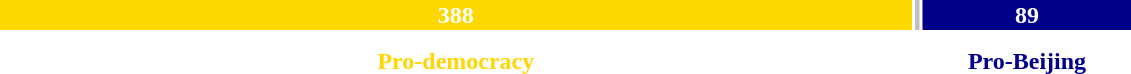<table style="width:60%; text-align:center;">
<tr style="color:white;">
<td style="background:gold; width:81.00%;"><strong>388</strong></td>
<td style="background:silver; width:0.42%;"></td>
<td style="background:darkblue; width:18.58%;"><strong>89</strong></td>
</tr>
<tr>
<td style="color:gold;"><strong>Pro-democracy</strong></td>
<td><br><br></td>
<td style="color:darkblue;"><strong>Pro-Beijing</strong></td>
</tr>
</table>
